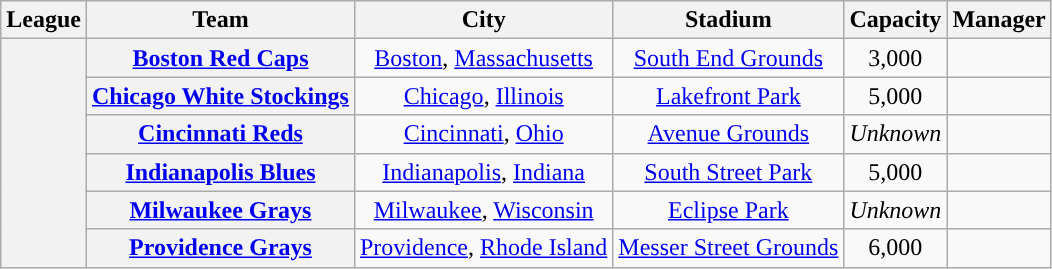<table class="wikitable sortable plainrowheaders" style="text-align:center;">
<tr>
<th scope="col">League</th>
<th scope="col">Team</th>
<th scope="col">City</th>
<th scope="col">Stadium</th>
<th scope="col">Capacity</th>
<th scope="col">Manager</th>
</tr>
<tr>
<th rowspan="6"></th>
<th scope="row"><a href='#'>Boston Red Caps</a></th>
<td><a href='#'>Boston</a>, <a href='#'>Massachusetts</a></td>
<td><a href='#'>South End Grounds</a></td>
<td>3,000</td>
<td></td>
</tr>
<tr>
<th scope="row"><a href='#'>Chicago White Stockings</a></th>
<td><a href='#'>Chicago</a>, <a href='#'>Illinois</a></td>
<td><a href='#'>Lakefront Park</a></td>
<td>5,000</td>
<td></td>
</tr>
<tr>
<th scope="row"><a href='#'>Cincinnati Reds</a></th>
<td><a href='#'>Cincinnati</a>, <a href='#'>Ohio</a></td>
<td><a href='#'>Avenue Grounds</a></td>
<td><em>Unknown</em></td>
<td></td>
</tr>
<tr>
<th scope="row"><a href='#'>Indianapolis Blues</a></th>
<td><a href='#'>Indianapolis</a>, <a href='#'>Indiana</a></td>
<td><a href='#'>South Street Park</a></td>
<td>5,000</td>
<td></td>
</tr>
<tr>
<th scope="row"><a href='#'>Milwaukee Grays</a></th>
<td><a href='#'>Milwaukee</a>, <a href='#'>Wisconsin</a></td>
<td><a href='#'>Eclipse Park</a></td>
<td><em>Unknown</em></td>
<td></td>
</tr>
<tr>
<th scope="row"><a href='#'>Providence Grays</a></th>
<td><a href='#'>Providence</a>, <a href='#'>Rhode Island</a></td>
<td><a href='#'>Messer Street Grounds</a></td>
<td>6,000</td>
<td></td>
</tr>
</table>
